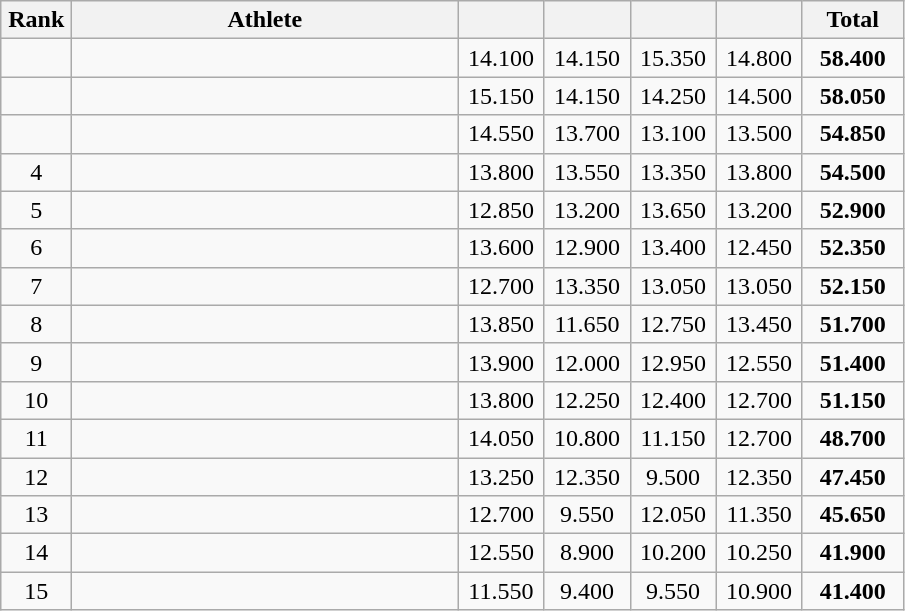<table class=wikitable style="text-align:center">
<tr>
<th width=40>Rank</th>
<th width=250>Athlete</th>
<th width=50></th>
<th width=50></th>
<th width=50></th>
<th width=50></th>
<th width=60>Total</th>
</tr>
<tr>
<td></td>
<td align=left></td>
<td>14.100</td>
<td>14.150</td>
<td>15.350</td>
<td>14.800</td>
<td><strong>58.400</strong></td>
</tr>
<tr>
<td></td>
<td align=left></td>
<td>15.150</td>
<td>14.150</td>
<td>14.250</td>
<td>14.500</td>
<td><strong>58.050</strong></td>
</tr>
<tr>
<td></td>
<td align=left></td>
<td>14.550</td>
<td>13.700</td>
<td>13.100</td>
<td>13.500</td>
<td><strong>54.850</strong></td>
</tr>
<tr>
<td>4</td>
<td align=left></td>
<td>13.800</td>
<td>13.550</td>
<td>13.350</td>
<td>13.800</td>
<td><strong>54.500</strong></td>
</tr>
<tr>
<td>5</td>
<td align=left></td>
<td>12.850</td>
<td>13.200</td>
<td>13.650</td>
<td>13.200</td>
<td><strong>52.900</strong></td>
</tr>
<tr>
<td>6</td>
<td align=left></td>
<td>13.600</td>
<td>12.900</td>
<td>13.400</td>
<td>12.450</td>
<td><strong>52.350</strong></td>
</tr>
<tr>
<td>7</td>
<td align=left></td>
<td>12.700</td>
<td>13.350</td>
<td>13.050</td>
<td>13.050</td>
<td><strong>52.150</strong></td>
</tr>
<tr>
<td>8</td>
<td align=left></td>
<td>13.850</td>
<td>11.650</td>
<td>12.750</td>
<td>13.450</td>
<td><strong>51.700</strong></td>
</tr>
<tr>
<td>9</td>
<td align=left></td>
<td>13.900</td>
<td>12.000</td>
<td>12.950</td>
<td>12.550</td>
<td><strong>51.400</strong></td>
</tr>
<tr>
<td>10</td>
<td align=left></td>
<td>13.800</td>
<td>12.250</td>
<td>12.400</td>
<td>12.700</td>
<td><strong>51.150</strong></td>
</tr>
<tr>
<td>11</td>
<td align=left></td>
<td>14.050</td>
<td>10.800</td>
<td>11.150</td>
<td>12.700</td>
<td><strong>48.700</strong></td>
</tr>
<tr>
<td>12</td>
<td align=left></td>
<td>13.250</td>
<td>12.350</td>
<td>9.500</td>
<td>12.350</td>
<td><strong>47.450</strong></td>
</tr>
<tr>
<td>13</td>
<td align=left></td>
<td>12.700</td>
<td>9.550</td>
<td>12.050</td>
<td>11.350</td>
<td><strong>45.650</strong></td>
</tr>
<tr>
<td>14</td>
<td align=left></td>
<td>12.550</td>
<td>8.900</td>
<td>10.200</td>
<td>10.250</td>
<td><strong>41.900</strong></td>
</tr>
<tr>
<td>15</td>
<td align=left></td>
<td>11.550</td>
<td>9.400</td>
<td>9.550</td>
<td>10.900</td>
<td><strong>41.400</strong></td>
</tr>
</table>
